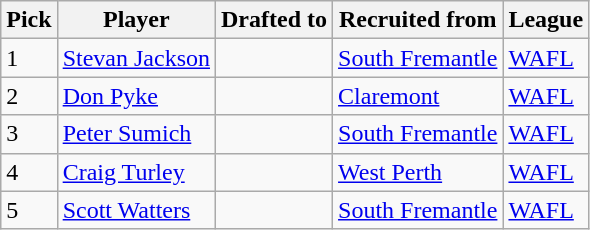<table class="wikitable sortable">
<tr>
<th>Pick</th>
<th>Player</th>
<th>Drafted to</th>
<th>Recruited from</th>
<th>League</th>
</tr>
<tr>
<td>1</td>
<td><a href='#'>Stevan Jackson</a></td>
<td></td>
<td><a href='#'>South Fremantle</a></td>
<td><a href='#'>WAFL</a></td>
</tr>
<tr>
<td>2</td>
<td><a href='#'>Don Pyke</a></td>
<td></td>
<td><a href='#'>Claremont</a></td>
<td><a href='#'>WAFL</a></td>
</tr>
<tr>
<td>3</td>
<td><a href='#'>Peter Sumich</a></td>
<td></td>
<td><a href='#'>South Fremantle</a></td>
<td><a href='#'>WAFL</a></td>
</tr>
<tr>
<td>4</td>
<td><a href='#'>Craig Turley</a></td>
<td></td>
<td><a href='#'>West Perth</a></td>
<td><a href='#'>WAFL</a></td>
</tr>
<tr>
<td>5</td>
<td><a href='#'>Scott Watters</a></td>
<td></td>
<td><a href='#'>South Fremantle</a></td>
<td><a href='#'>WAFL</a></td>
</tr>
</table>
